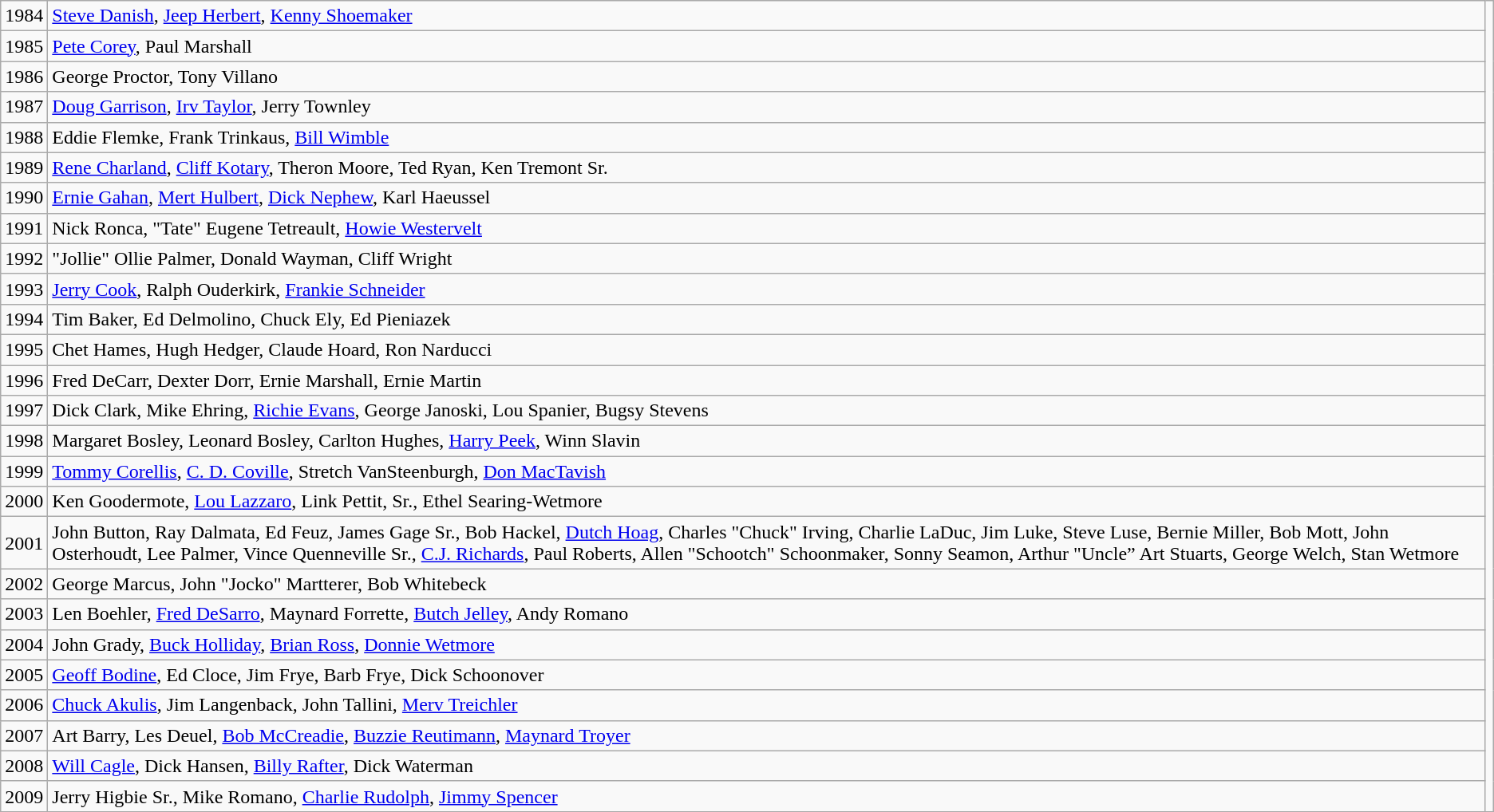<table class="wikitable">
<tr>
<td>1984</td>
<td><a href='#'>Steve Danish</a>,  <a href='#'>Jeep Herbert</a>, <a href='#'>Kenny Shoemaker</a></td>
<td rowspan="26"><br></td>
</tr>
<tr>
<td>1985</td>
<td><a href='#'>Pete Corey</a>, Paul Marshall</td>
</tr>
<tr>
<td>1986</td>
<td>George Proctor, Tony Villano</td>
</tr>
<tr>
<td>1987</td>
<td><a href='#'>Doug Garrison</a>, <a href='#'>Irv Taylor</a>, Jerry Townley</td>
</tr>
<tr>
<td>1988</td>
<td>Eddie Flemke, Frank Trinkaus, <a href='#'>Bill Wimble</a></td>
</tr>
<tr>
<td>1989</td>
<td><a href='#'>Rene Charland</a>, <a href='#'>Cliff Kotary</a>, Theron Moore, Ted Ryan, Ken Tremont Sr.</td>
</tr>
<tr>
<td>1990</td>
<td><a href='#'>Ernie Gahan</a>, <a href='#'>Mert Hulbert</a>, <a href='#'>Dick Nephew</a>, Karl Haeussel</td>
</tr>
<tr>
<td>1991</td>
<td>Nick Ronca, "Tate" Eugene Tetreault, <a href='#'>Howie Westervelt</a></td>
</tr>
<tr>
<td>1992</td>
<td>"Jollie" Ollie Palmer, Donald Wayman, Cliff Wright</td>
</tr>
<tr>
<td>1993</td>
<td><a href='#'>Jerry Cook</a>, Ralph Ouderkirk, <a href='#'>Frankie Schneider</a></td>
</tr>
<tr>
<td>1994</td>
<td>Tim Baker, Ed Delmolino, Chuck Ely, Ed Pieniazek</td>
</tr>
<tr>
<td>1995</td>
<td>Chet Hames, Hugh Hedger, Claude Hoard, Ron Narducci</td>
</tr>
<tr>
<td>1996</td>
<td>Fred DeCarr, Dexter Dorr, Ernie Marshall, Ernie Martin</td>
</tr>
<tr>
<td>1997</td>
<td>Dick Clark, Mike Ehring, <a href='#'>Richie Evans</a>, George Janoski, Lou Spanier, Bugsy Stevens</td>
</tr>
<tr>
<td>1998</td>
<td>Margaret Bosley, Leonard Bosley, Carlton Hughes, <a href='#'>Harry Peek</a>, Winn Slavin</td>
</tr>
<tr>
<td>1999</td>
<td><a href='#'>Tommy Corellis</a>, <a href='#'>C. D. Coville</a>, Stretch VanSteenburgh, <a href='#'>Don MacTavish</a></td>
</tr>
<tr>
<td>2000</td>
<td>Ken Goodermote, <a href='#'>Lou Lazzaro</a>, Link Pettit, Sr., Ethel Searing-Wetmore</td>
</tr>
<tr>
<td>2001</td>
<td>John Button, Ray Dalmata, Ed Feuz, James Gage Sr., Bob Hackel, <a href='#'>Dutch Hoag</a>, Charles "Chuck"  Irving, Charlie LaDuc, Jim Luke, Steve Luse, Bernie Miller, Bob Mott, John Osterhoudt, Lee Palmer, Vince Quenneville Sr., <a href='#'>C.J. Richards</a>, Paul Roberts, Allen "Schootch" Schoonmaker,  Sonny Seamon, Arthur "Uncle” Art Stuarts, George Welch, Stan Wetmore</td>
</tr>
<tr>
<td>2002</td>
<td>George Marcus, John "Jocko" Martterer, Bob Whitebeck</td>
</tr>
<tr>
<td>2003</td>
<td>Len Boehler, <a href='#'>Fred DeSarro</a>, Maynard Forrette, <a href='#'>Butch Jelley</a>, Andy Romano</td>
</tr>
<tr>
<td>2004</td>
<td>John Grady, <a href='#'>Buck Holliday</a>, <a href='#'>Brian Ross</a>, <a href='#'>Donnie Wetmore</a></td>
</tr>
<tr>
<td>2005</td>
<td><a href='#'>Geoff Bodine</a>, Ed Cloce, Jim Frye, Barb Frye, Dick Schoonover</td>
</tr>
<tr>
<td>2006</td>
<td><a href='#'>Chuck Akulis</a>, Jim Langenback, John Tallini, <a href='#'>Merv Treichler</a></td>
</tr>
<tr>
<td>2007</td>
<td>Art Barry, Les Deuel, <a href='#'>Bob McCreadie</a>, <a href='#'>Buzzie Reutimann</a>, <a href='#'>Maynard Troyer</a></td>
</tr>
<tr>
<td>2008</td>
<td><a href='#'>Will Cagle</a>, Dick Hansen, <a href='#'>Billy Rafter</a>, Dick Waterman</td>
</tr>
<tr>
<td>2009</td>
<td>Jerry Higbie Sr., Mike Romano, <a href='#'>Charlie Rudolph</a>, <a href='#'>Jimmy Spencer</a></td>
</tr>
</table>
